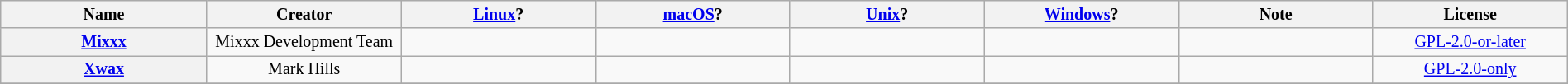<table class="wikitable sortable" style="width: 100%; table-layout: fixed; font-size: smaller; text-align: center;">
<tr style="background: #ececec">
<th style="width:12em">Name</th>
<th>Creator</th>
<th><a href='#'>Linux</a>?</th>
<th><a href='#'>macOS</a>?</th>
<th><a href='#'>Unix</a>?</th>
<th><a href='#'>Windows</a>?</th>
<th>Note</th>
<th>License</th>
</tr>
<tr>
<th><a href='#'>Mixxx</a></th>
<td>Mixxx Development Team</td>
<td></td>
<td></td>
<td></td>
<td></td>
<td></td>
<td><a href='#'>GPL-2.0-or-later</a></td>
</tr>
<tr>
<th><a href='#'>Xwax</a></th>
<td>Mark Hills</td>
<td></td>
<td></td>
<td></td>
<td></td>
<td></td>
<td><a href='#'>GPL-2.0-only</a></td>
</tr>
<tr>
</tr>
</table>
